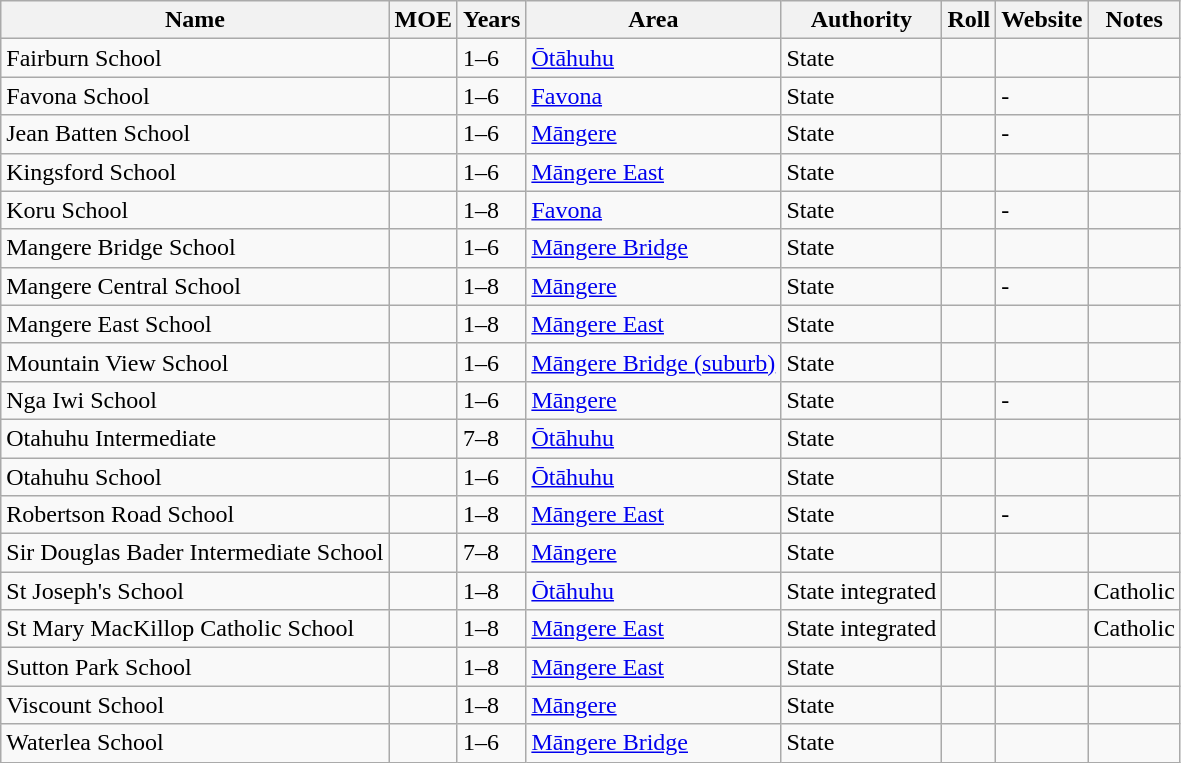<table class="wikitable sortable">
<tr>
<th>Name</th>
<th>MOE</th>
<th>Years</th>
<th>Area</th>
<th>Authority</th>
<th>Roll</th>
<th>Website</th>
<th>Notes</th>
</tr>
<tr>
<td>Fairburn School</td>
<td></td>
<td>1–6</td>
<td><a href='#'>Ōtāhuhu</a></td>
<td>State</td>
<td></td>
<td></td>
<td></td>
</tr>
<tr>
<td>Favona School</td>
<td></td>
<td>1–6</td>
<td><a href='#'>Favona</a></td>
<td>State</td>
<td></td>
<td>-</td>
<td></td>
</tr>
<tr>
<td>Jean Batten School</td>
<td></td>
<td>1–6</td>
<td><a href='#'>Māngere</a></td>
<td>State</td>
<td></td>
<td>-</td>
<td></td>
</tr>
<tr>
<td>Kingsford School</td>
<td></td>
<td>1–6</td>
<td><a href='#'>Māngere East</a></td>
<td>State</td>
<td></td>
<td></td>
<td></td>
</tr>
<tr>
<td>Koru School</td>
<td></td>
<td>1–8</td>
<td><a href='#'>Favona</a></td>
<td>State</td>
<td></td>
<td>-</td>
<td></td>
</tr>
<tr>
<td>Mangere Bridge School</td>
<td></td>
<td>1–6</td>
<td><a href='#'>Māngere Bridge</a></td>
<td>State</td>
<td></td>
<td></td>
<td></td>
</tr>
<tr>
<td>Mangere Central School</td>
<td></td>
<td>1–8</td>
<td><a href='#'>Māngere</a></td>
<td>State</td>
<td></td>
<td>-</td>
<td></td>
</tr>
<tr>
<td>Mangere East School</td>
<td></td>
<td>1–8</td>
<td><a href='#'>Māngere East</a></td>
<td>State</td>
<td></td>
<td></td>
<td></td>
</tr>
<tr>
<td>Mountain View School</td>
<td></td>
<td>1–6</td>
<td><a href='#'>Māngere Bridge (suburb)</a></td>
<td>State</td>
<td></td>
<td></td>
<td></td>
</tr>
<tr>
<td>Nga Iwi School</td>
<td></td>
<td>1–6</td>
<td><a href='#'>Māngere</a></td>
<td>State</td>
<td></td>
<td>-</td>
<td></td>
</tr>
<tr>
<td>Otahuhu Intermediate</td>
<td></td>
<td>7–8</td>
<td><a href='#'>Ōtāhuhu</a></td>
<td>State</td>
<td></td>
<td></td>
<td></td>
</tr>
<tr>
<td>Otahuhu School</td>
<td></td>
<td>1–6</td>
<td><a href='#'>Ōtāhuhu</a></td>
<td>State</td>
<td></td>
<td></td>
<td></td>
</tr>
<tr>
<td>Robertson Road School</td>
<td></td>
<td>1–8</td>
<td><a href='#'>Māngere East</a></td>
<td>State</td>
<td></td>
<td>-</td>
<td></td>
</tr>
<tr>
<td>Sir Douglas Bader Intermediate School</td>
<td></td>
<td>7–8</td>
<td><a href='#'>Māngere</a></td>
<td>State</td>
<td></td>
<td></td>
<td></td>
</tr>
<tr>
<td>St Joseph's School</td>
<td></td>
<td>1–8</td>
<td><a href='#'>Ōtāhuhu</a></td>
<td>State integrated</td>
<td></td>
<td></td>
<td>Catholic</td>
</tr>
<tr>
<td>St Mary MacKillop Catholic School</td>
<td></td>
<td>1–8</td>
<td><a href='#'>Māngere East</a></td>
<td>State integrated</td>
<td></td>
<td></td>
<td>Catholic</td>
</tr>
<tr>
<td>Sutton Park School</td>
<td></td>
<td>1–8</td>
<td><a href='#'>Māngere East</a></td>
<td>State</td>
<td></td>
<td></td>
<td></td>
</tr>
<tr>
<td>Viscount School</td>
<td></td>
<td>1–8</td>
<td><a href='#'>Māngere</a></td>
<td>State</td>
<td></td>
<td></td>
<td></td>
</tr>
<tr>
<td>Waterlea School</td>
<td></td>
<td>1–6</td>
<td><a href='#'>Māngere Bridge</a></td>
<td>State</td>
<td></td>
<td></td>
<td></td>
</tr>
</table>
